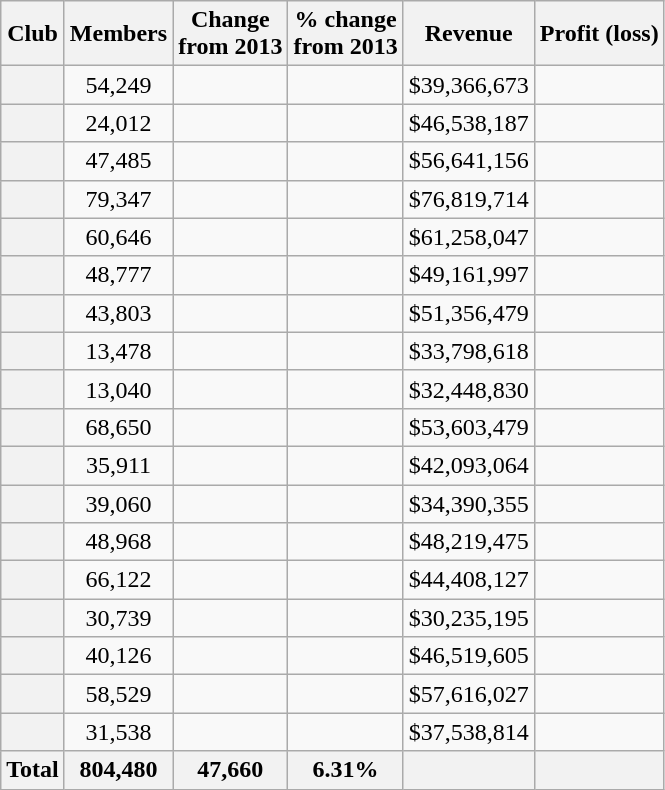<table class="wikitable plainrowheaders sortable" style="text-align:center;">
<tr>
<th>Club</th>
<th>Members</th>
<th>Change<br>from 2013</th>
<th>% change<br>from 2013</th>
<th>Revenue</th>
<th>Profit (loss)</th>
</tr>
<tr>
<th scope="row"></th>
<td>54,249</td>
<td></td>
<td></td>
<td>$39,366,673</td>
<td></td>
</tr>
<tr>
<th scope="row"></th>
<td>24,012</td>
<td></td>
<td></td>
<td>$46,538,187</td>
<td></td>
</tr>
<tr>
<th scope="row"></th>
<td>47,485</td>
<td></td>
<td></td>
<td>$56,641,156</td>
<td></td>
</tr>
<tr>
<th scope="row"></th>
<td>79,347</td>
<td></td>
<td></td>
<td>$76,819,714</td>
<td></td>
</tr>
<tr>
<th scope="row"></th>
<td>60,646</td>
<td></td>
<td></td>
<td>$61,258,047</td>
<td></td>
</tr>
<tr>
<th scope="row"></th>
<td>48,777</td>
<td></td>
<td></td>
<td>$49,161,997</td>
<td></td>
</tr>
<tr>
<th scope="row"></th>
<td>43,803</td>
<td></td>
<td></td>
<td>$51,356,479</td>
<td></td>
</tr>
<tr>
<th scope="row"></th>
<td>13,478</td>
<td></td>
<td></td>
<td>$33,798,618</td>
<td></td>
</tr>
<tr>
<th scope="row"></th>
<td>13,040</td>
<td></td>
<td></td>
<td>$32,448,830</td>
<td></td>
</tr>
<tr>
<th scope="row"></th>
<td>68,650</td>
<td></td>
<td></td>
<td>$53,603,479</td>
<td></td>
</tr>
<tr>
<th scope="row"></th>
<td>35,911</td>
<td></td>
<td></td>
<td>$42,093,064</td>
<td></td>
</tr>
<tr>
<th scope="row"></th>
<td>39,060</td>
<td></td>
<td></td>
<td>$34,390,355</td>
<td></td>
</tr>
<tr>
<th scope="row"></th>
<td>48,968</td>
<td></td>
<td></td>
<td>$48,219,475</td>
<td></td>
</tr>
<tr>
<th scope="row"></th>
<td>66,122</td>
<td></td>
<td></td>
<td>$44,408,127</td>
<td></td>
</tr>
<tr>
<th scope="row"></th>
<td>30,739</td>
<td></td>
<td></td>
<td>$30,235,195</td>
<td></td>
</tr>
<tr>
<th scope="row"></th>
<td>40,126</td>
<td></td>
<td></td>
<td>$46,519,605</td>
<td></td>
</tr>
<tr>
<th scope="row"></th>
<td>58,529</td>
<td></td>
<td></td>
<td>$57,616,027</td>
<td></td>
</tr>
<tr>
<th scope="row"></th>
<td>31,538</td>
<td></td>
<td></td>
<td>$37,538,814</td>
<td></td>
</tr>
<tr class="sortbottom">
<th>Total</th>
<th><strong>804,480</strong></th>
<th> 47,660</th>
<th> 6.31%</th>
<th></th>
<th></th>
</tr>
</table>
